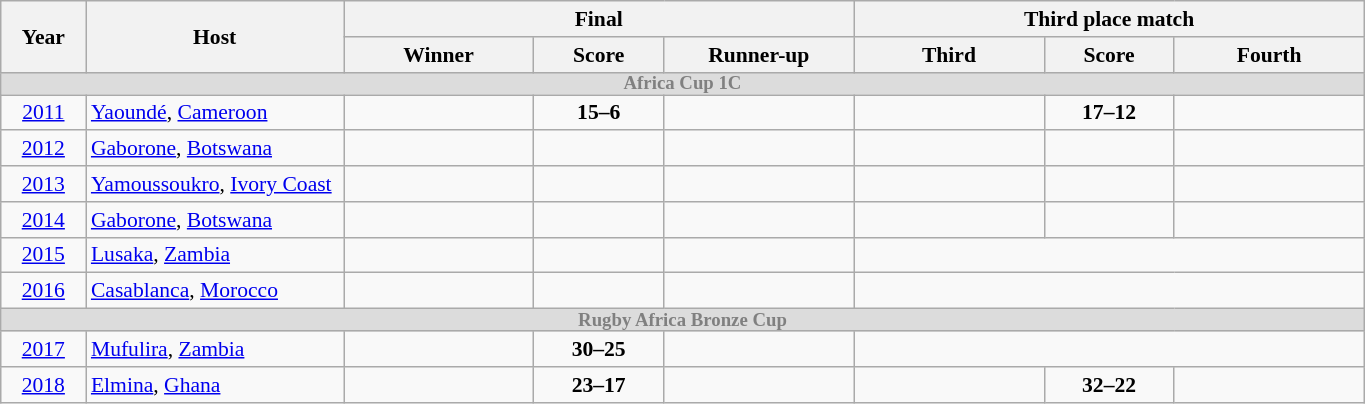<table class=wikitable style=font-size:90%;text-align:left>
<tr>
<th rowspan=2 width= 50>Year</th>
<th rowspan=2 width=165>Host</th>
<th colspan=3>Final</th>
<th colspan=3>Third place match</th>
</tr>
<tr>
<th width=120>Winner</th>
<th width=80>Score</th>
<th width=120>Runner-up</th>
<th width=120>Third</th>
<th width=80>Score</th>
<th width=120>Fourth</th>
</tr>
<tr style="background: #DCDCDC;">
<td colspan="100%" align=center style="line-height:9px; color:#808080; font-size:87%;"><strong>Africa Cup 1C</strong></td>
</tr>
<tr>
<td align=center><a href='#'>2011</a></td>
<td><a href='#'>Yaoundé</a>, <a href='#'>Cameroon</a></td>
<td><strong></strong></td>
<td align=center><strong>15–6</strong></td>
<td></td>
<td></td>
<td align=center><strong>17–12</strong></td>
<td></td>
</tr>
<tr>
<td align=center><a href='#'>2012</a></td>
<td><a href='#'>Gaborone</a>, <a href='#'>Botswana</a></td>
<td><strong></strong></td>
<td align=center></td>
<td></td>
<td></td>
<td align=center></td>
<td></td>
</tr>
<tr>
<td align=center><a href='#'>2013</a></td>
<td><a href='#'>Yamoussoukro</a>, <a href='#'>Ivory Coast</a></td>
<td><strong></strong></td>
<td align=center></td>
<td></td>
<td></td>
<td align=center></td>
<td></td>
</tr>
<tr>
<td align=center><a href='#'>2014</a></td>
<td><a href='#'>Gaborone</a>, <a href='#'>Botswana</a></td>
<td><strong> </strong></td>
<td align=center></td>
<td></td>
<td></td>
<td align=center></td>
<td></td>
</tr>
<tr>
<td align=center><a href='#'>2015</a></td>
<td><a href='#'>Lusaka</a>, <a href='#'>Zambia</a></td>
<td><strong></strong></td>
<td align=center></td>
<td></td>
<td align=center colspan=3></td>
</tr>
<tr>
<td align=center><a href='#'>2016</a></td>
<td><a href='#'>Casablanca</a>, <a href='#'>Morocco</a></td>
<td><strong></strong></td>
<td align=center></td>
<td></td>
<td align=center colspan=3></td>
</tr>
<tr style="background: #DCDCDC;">
<td colspan="100%" align=center style="line-height:9px; color:#808080; font-size:87%;"><strong>Rugby Africa Bronze Cup</strong></td>
</tr>
<tr>
<td align=center><a href='#'>2017</a></td>
<td><a href='#'>Mufulira</a>, <a href='#'>Zambia</a></td>
<td><strong></strong></td>
<td align=center><strong>30–25</strong></td>
<td></td>
<td align=center colspan=3><em></em></td>
</tr>
<tr>
<td align=center><a href='#'>2018</a></td>
<td><a href='#'>Elmina</a>, <a href='#'>Ghana</a></td>
<td><strong></strong></td>
<td align=center><strong>23–17</strong></td>
<td></td>
<td></td>
<td align=center><strong>32–22</strong></td>
<td></td>
</tr>
</table>
